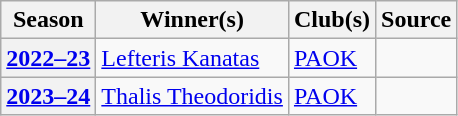<table class="wikitable" style="margin-right: 0;">
<tr text-align:center;">
<th>Season</th>
<th>Winner(s)</th>
<th>Club(s)</th>
<th>Source</th>
</tr>
<tr>
<th><a href='#'>2022–23</a></th>
<td> <a href='#'>Lefteris Kanatas</a></td>
<td><a href='#'>PAOK</a></td>
<td align="center"></td>
</tr>
<tr>
<th><a href='#'>2023–24</a></th>
<td> <a href='#'>Thalis Theodoridis</a></td>
<td><a href='#'>PAOK</a></td>
<td align="center"></td>
</tr>
</table>
